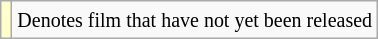<table class="wikitable sortable">
<tr>
<td style="background:#ffc;"></td>
<td><small>Denotes film that have not yet been released</small></td>
</tr>
</table>
